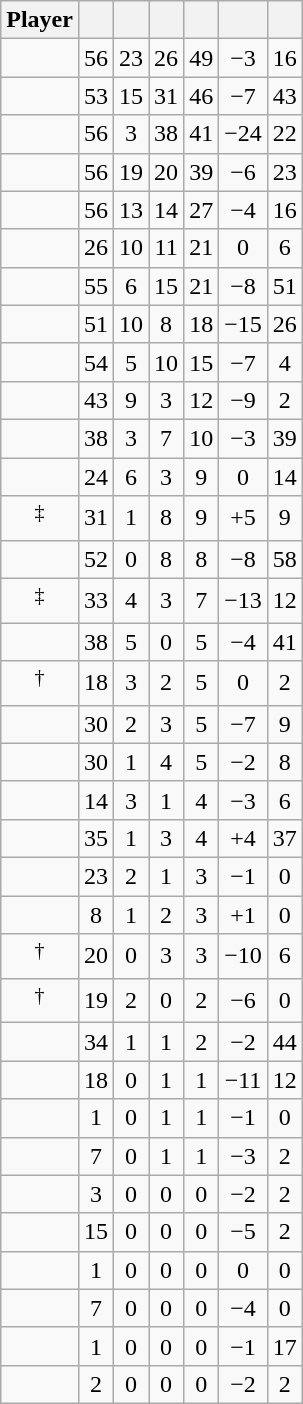<table class="wikitable sortable" style="text-align:center;">
<tr>
<th>Player</th>
<th></th>
<th></th>
<th></th>
<th></th>
<th data-sort-type="number"></th>
<th></th>
</tr>
<tr>
<td></td>
<td>56</td>
<td>23</td>
<td>26</td>
<td>49</td>
<td>−3</td>
<td>16</td>
</tr>
<tr>
<td></td>
<td>53</td>
<td>15</td>
<td>31</td>
<td>46</td>
<td>−7</td>
<td>43</td>
</tr>
<tr>
<td></td>
<td>56</td>
<td>3</td>
<td>38</td>
<td>41</td>
<td>−24</td>
<td>22</td>
</tr>
<tr>
<td></td>
<td>56</td>
<td>19</td>
<td>20</td>
<td>39</td>
<td>−6</td>
<td>23</td>
</tr>
<tr>
<td></td>
<td>56</td>
<td>13</td>
<td>14</td>
<td>27</td>
<td>−4</td>
<td>16</td>
</tr>
<tr>
<td></td>
<td>26</td>
<td>10</td>
<td>11</td>
<td>21</td>
<td>0</td>
<td>6</td>
</tr>
<tr>
<td></td>
<td>55</td>
<td>6</td>
<td>15</td>
<td>21</td>
<td>−8</td>
<td>51</td>
</tr>
<tr>
<td></td>
<td>51</td>
<td>10</td>
<td>8</td>
<td>18</td>
<td>−15</td>
<td>26</td>
</tr>
<tr>
<td></td>
<td>54</td>
<td>5</td>
<td>10</td>
<td>15</td>
<td>−7</td>
<td>4</td>
</tr>
<tr>
<td></td>
<td>43</td>
<td>9</td>
<td>3</td>
<td>12</td>
<td>−9</td>
<td>2</td>
</tr>
<tr>
<td></td>
<td>38</td>
<td>3</td>
<td>7</td>
<td>10</td>
<td>−3</td>
<td>39</td>
</tr>
<tr>
<td></td>
<td>24</td>
<td>6</td>
<td>3</td>
<td>9</td>
<td>0</td>
<td>14</td>
</tr>
<tr>
<td><sup>‡</sup></td>
<td>31</td>
<td>1</td>
<td>8</td>
<td>9</td>
<td>+5</td>
<td>9</td>
</tr>
<tr>
<td></td>
<td>52</td>
<td>0</td>
<td>8</td>
<td>8</td>
<td>−8</td>
<td>58</td>
</tr>
<tr>
<td><sup>‡</sup></td>
<td>33</td>
<td>4</td>
<td>3</td>
<td>7</td>
<td>−13</td>
<td>12</td>
</tr>
<tr>
<td></td>
<td>38</td>
<td>5</td>
<td>0</td>
<td>5</td>
<td>−4</td>
<td>41</td>
</tr>
<tr>
<td><sup>†</sup></td>
<td>18</td>
<td>3</td>
<td>2</td>
<td>5</td>
<td>0</td>
<td>2</td>
</tr>
<tr>
<td></td>
<td>30</td>
<td>2</td>
<td>3</td>
<td>5</td>
<td>−7</td>
<td>9</td>
</tr>
<tr>
<td></td>
<td>30</td>
<td>1</td>
<td>4</td>
<td>5</td>
<td>−2</td>
<td>8</td>
</tr>
<tr>
<td></td>
<td>14</td>
<td>3</td>
<td>1</td>
<td>4</td>
<td>−3</td>
<td>6</td>
</tr>
<tr>
<td></td>
<td>35</td>
<td>1</td>
<td>3</td>
<td>4</td>
<td>+4</td>
<td>37</td>
</tr>
<tr>
<td></td>
<td>23</td>
<td>2</td>
<td>1</td>
<td>3</td>
<td>−1</td>
<td>0</td>
</tr>
<tr>
<td></td>
<td>8</td>
<td>1</td>
<td>2</td>
<td>3</td>
<td>+1</td>
<td>0</td>
</tr>
<tr>
<td><sup>†</sup></td>
<td>20</td>
<td>0</td>
<td>3</td>
<td>3</td>
<td>−10</td>
<td>6</td>
</tr>
<tr>
<td><sup>†</sup></td>
<td>19</td>
<td>2</td>
<td>0</td>
<td>2</td>
<td>−6</td>
<td>0</td>
</tr>
<tr>
<td></td>
<td>34</td>
<td>1</td>
<td>1</td>
<td>2</td>
<td>−2</td>
<td>44</td>
</tr>
<tr>
<td></td>
<td>18</td>
<td>0</td>
<td>1</td>
<td>1</td>
<td>−11</td>
<td>12</td>
</tr>
<tr>
<td></td>
<td>1</td>
<td>0</td>
<td>1</td>
<td>1</td>
<td>−1</td>
<td>0</td>
</tr>
<tr>
<td></td>
<td>7</td>
<td>0</td>
<td>1</td>
<td>1</td>
<td>−3</td>
<td>2</td>
</tr>
<tr>
<td></td>
<td>3</td>
<td>0</td>
<td>0</td>
<td>0</td>
<td>−2</td>
<td>2</td>
</tr>
<tr>
<td></td>
<td>15</td>
<td>0</td>
<td>0</td>
<td>0</td>
<td>−5</td>
<td>2</td>
</tr>
<tr>
<td></td>
<td>1</td>
<td>0</td>
<td>0</td>
<td>0</td>
<td>0</td>
<td>0</td>
</tr>
<tr>
<td></td>
<td>7</td>
<td>0</td>
<td>0</td>
<td>0</td>
<td>−4</td>
<td>0</td>
</tr>
<tr>
<td></td>
<td>1</td>
<td>0</td>
<td>0</td>
<td>0</td>
<td>−1</td>
<td>17</td>
</tr>
<tr>
<td></td>
<td>2</td>
<td>0</td>
<td>0</td>
<td>0</td>
<td>−2</td>
<td>2</td>
</tr>
</table>
